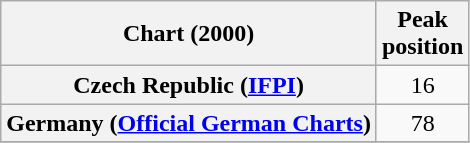<table class="wikitable plainrowheaders sortable" style="text-align:center;">
<tr>
<th scope="col">Chart (2000)</th>
<th scope="col">Peak<br>position</th>
</tr>
<tr>
<th scope="row">Czech Republic (<a href='#'>IFPI</a>)</th>
<td>16</td>
</tr>
<tr>
<th scope="row">Germany (<a href='#'>Official German Charts</a>)</th>
<td>78</td>
</tr>
<tr>
</tr>
</table>
